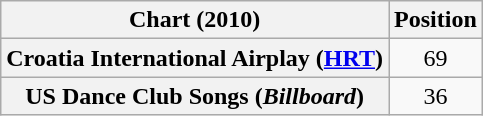<table class="wikitable sortable plainrowheaders" style="text-align:center">
<tr>
<th scope="col">Chart (2010)</th>
<th scope="col">Position</th>
</tr>
<tr>
<th scope="row">Croatia International Airplay (<a href='#'>HRT</a>)</th>
<td align="center">69</td>
</tr>
<tr>
<th scope="row">US Dance Club Songs (<em>Billboard</em>)</th>
<td style="text-align:center;">36</td>
</tr>
</table>
